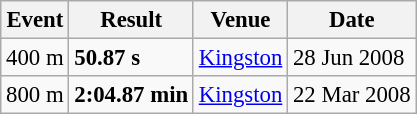<table class="wikitable" style="border-collapse: collapse; font-size: 95%;">
<tr>
<th>Event</th>
<th>Result</th>
<th>Venue</th>
<th>Date</th>
</tr>
<tr>
<td>400 m</td>
<td><strong>50.87 s</strong></td>
<td> <a href='#'>Kingston</a></td>
<td>28 Jun 2008</td>
</tr>
<tr>
<td>800 m</td>
<td><strong>2:04.87 min</strong></td>
<td> <a href='#'>Kingston</a></td>
<td>22 Mar 2008</td>
</tr>
</table>
